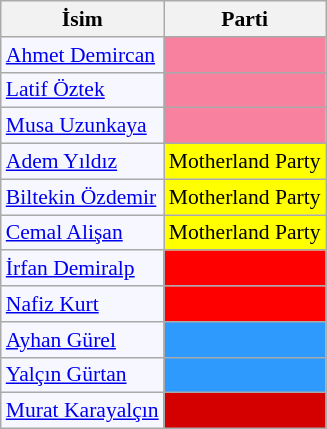<table class="wikitable sortable" style="border:1px solid #8888aa; background-color:#f7f8ff; padding:0px; font-size:90%;">
<tr>
<th>İsim</th>
<th>Parti</th>
</tr>
<tr>
<td><a href='#'>Ahmet Demircan</a></td>
<td style="background: #F7819F"></td>
</tr>
<tr>
<td><a href='#'>Latif Öztek</a></td>
<td style="background: #F7819F"></td>
</tr>
<tr>
<td><a href='#'>Musa Uzunkaya</a></td>
<td style="background: #F7819F"></td>
</tr>
<tr>
<td><a href='#'>Adem Yıldız</a></td>
<td style="background: #ffff00">Motherland Party</td>
</tr>
<tr>
<td><a href='#'>Biltekin Özdemir</a></td>
<td style="background: #ffff00">Motherland Party</td>
</tr>
<tr>
<td><a href='#'>Cemal Alişan</a></td>
<td style="background: #ffff00">Motherland Party</td>
</tr>
<tr>
<td><a href='#'>İrfan Demiralp</a></td>
<td style="background: #ff0000"></td>
</tr>
<tr>
<td><a href='#'>Nafiz Kurt</a></td>
<td style="background: #ff0000"></td>
</tr>
<tr>
<td><a href='#'>Ayhan Gürel</a></td>
<td style="background: #2E9AFE"></td>
</tr>
<tr>
<td><a href='#'>Yalçın Gürtan</a></td>
<td style="background: #2E9AFE"></td>
</tr>
<tr>
<td><a href='#'>Murat Karayalçın</a></td>
<td style="background: #d40000"></td>
</tr>
</table>
